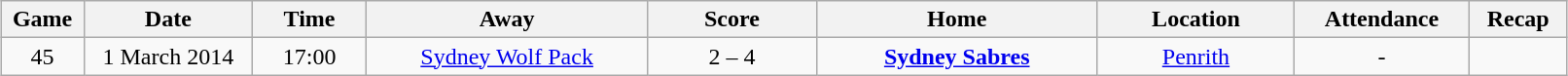<table class="wikitable" width="85%" style="margin: 1em auto 1em auto">
<tr>
<th width="1%">Game</th>
<th width="6%">Date</th>
<th width="4%">Time</th>
<th width="10%">Away</th>
<th width="6%">Score</th>
<th width="10%">Home</th>
<th width="7%">Location</th>
<th width="4%">Attendance</th>
<th width="2%">Recap</th>
</tr>
<tr align="center">
<td>45</td>
<td>1 March 2014</td>
<td>17:00</td>
<td><a href='#'>Sydney Wolf Pack</a></td>
<td>2 – 4</td>
<td><strong><a href='#'>Sydney Sabres</a></strong></td>
<td><a href='#'>Penrith</a></td>
<td>-</td>
<td></td>
</tr>
</table>
